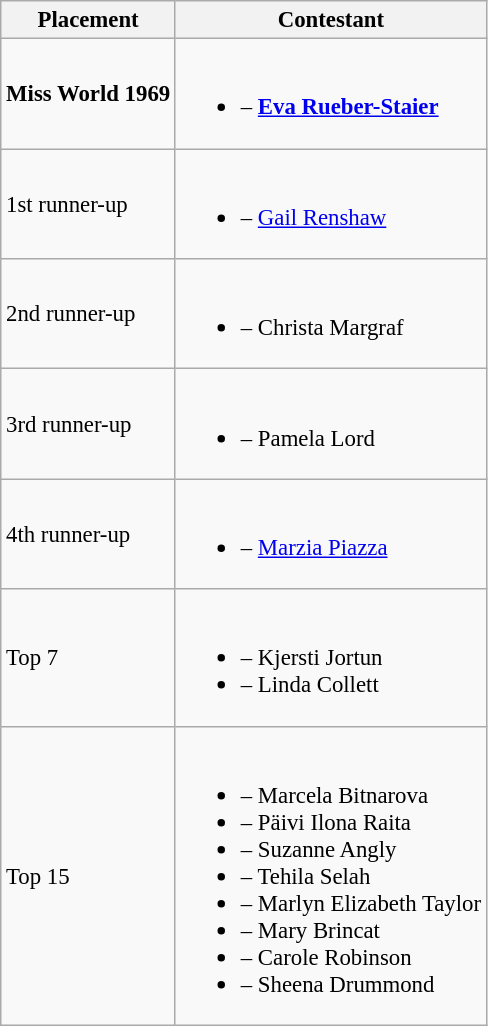<table class="wikitable sortable" style="font-size:95%;">
<tr>
<th>Placement</th>
<th>Contestant</th>
</tr>
<tr>
<td><strong>Miss World 1969</strong></td>
<td><br><ul><li><strong></strong> – <strong><a href='#'>Eva Rueber-Staier</a></strong></li></ul></td>
</tr>
<tr>
<td>1st runner-up</td>
<td><br><ul><li> – <a href='#'>Gail Renshaw</a></li></ul></td>
</tr>
<tr>
<td>2nd runner-up</td>
<td><br><ul><li> – Christa Margraf</li></ul></td>
</tr>
<tr>
<td>3rd runner-up</td>
<td><br><ul><li> – Pamela Lord</li></ul></td>
</tr>
<tr>
<td>4th runner-up</td>
<td><br><ul><li> – <a href='#'>Marzia Piazza</a></li></ul></td>
</tr>
<tr>
<td>Top 7</td>
<td><br><ul><li> – Kjersti Jortun</li><li> – Linda Collett</li></ul></td>
</tr>
<tr>
<td>Top 15</td>
<td><br><ul><li> – Marcela Bitnarova</li><li> – Päivi Ilona Raita</li><li> – Suzanne Angly</li><li> – Tehila Selah</li><li> – Marlyn Elizabeth Taylor</li><li> – Mary Brincat</li><li> – Carole Robinson</li><li> – Sheena Drummond</li></ul></td>
</tr>
</table>
